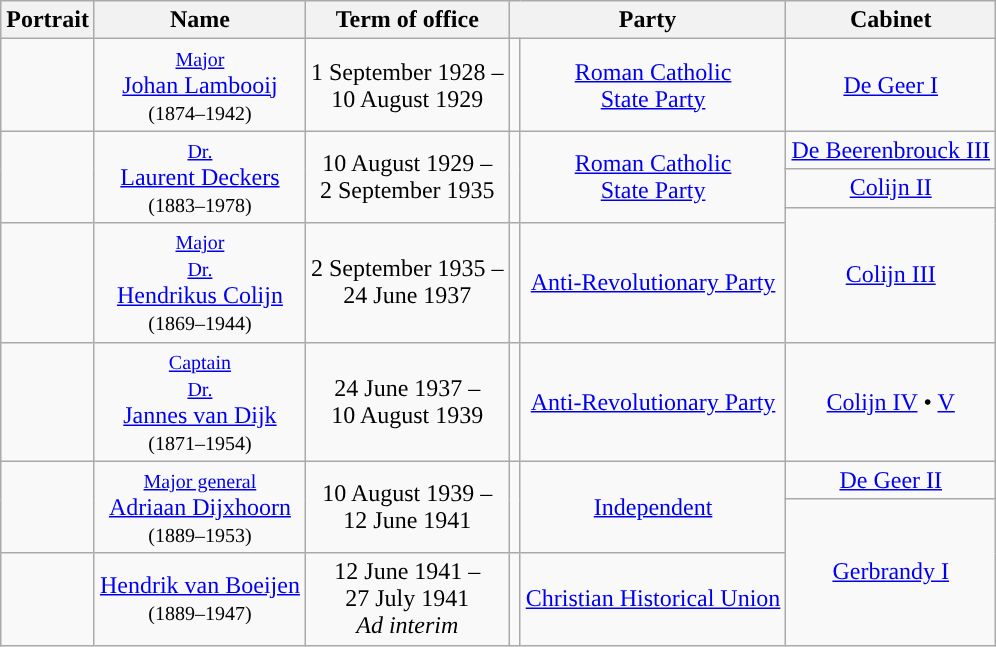<table class="wikitable" style="text-align:center">
<tr>
<th>Portrait</th>
<th>Name</th>
<th>Term of office</th>
<th colspan=2>Party</th>
<th>Cabinet</th>
</tr>
<tr>
<td></td>
<td><small><a href='#'>Major</a></small> <br> <a href='#'>Johan Lambooij</a> <br> <small>(1874–1942)</small></td>
<td>1 September 1928 – <br> 10 August 1929</td>
<td style="background:"></td>
<td><a href='#'>Roman Catholic <br> State Party</a></td>
<td><a href='#'>De Geer I</a> <br></td>
</tr>
<tr>
<td rowspan=3></td>
<td rowspan=3><small><a href='#'>Dr.</a></small> <br> <a href='#'>Laurent Deckers</a> <br> <small>(1883–1978)</small></td>
<td rowspan=3>10 August 1929 – <br> 2 September 1935 <br> </td>
<td rowspan=3 style="background:"></td>
<td rowspan=3><a href='#'>Roman Catholic <br> State Party</a></td>
<td><a href='#'>De Beerenbrouck III</a> <br></td>
</tr>
<tr>
<td><a href='#'>Colijn II</a> <br></td>
</tr>
<tr>
<td rowspan=2><a href='#'>Colijn III</a> <br></td>
</tr>
<tr>
<td></td>
<td><small><a href='#'>Major</a></small> <br> <small><a href='#'>Dr.</a></small> <br> <a href='#'>Hendrikus Colijn</a> <br> <small>(1869–1944)</small></td>
<td>2 September 1935 – <br> 24 June 1937</td>
<td style="background:"></td>
<td><a href='#'>Anti-Revolutionary Party</a></td>
</tr>
<tr>
<td></td>
<td><small><a href='#'>Captain</a></small> <br> <small><a href='#'>Dr.</a></small> <br> <a href='#'>Jannes van Dijk</a> <br> <small>(1871–1954)</small></td>
<td>24 June 1937 – <br> 10 August 1939</td>
<td style="background:"></td>
<td><a href='#'>Anti-Revolutionary Party</a></td>
<td><a href='#'>Colijn IV</a> • <a href='#'>V</a> <br></td>
</tr>
<tr>
<td rowspan=2></td>
<td rowspan=2><small><a href='#'>Major general</a></small> <br> <a href='#'>Adriaan Dijxhoorn</a> <br> <small>(1889–1953)</small></td>
<td rowspan=2>10 August 1939 – <br> 12 June 1941</td>
<td rowspan=2 style="background:"></td>
<td rowspan=2><a href='#'>Independent</a></td>
<td><a href='#'>De Geer II</a> <br></td>
</tr>
<tr>
<td rowspan=2><a href='#'>Gerbrandy I</a> <br></td>
</tr>
<tr>
<td></td>
<td><a href='#'>Hendrik van Boeijen</a> <br> <small>(1889–1947)</small></td>
<td>12 June 1941 – <br> 27 July 1941 <br> <em>Ad interim</em></td>
<td style="background:"></td>
<td><a href='#'>Christian Historical Union</a></td>
</tr>
</table>
